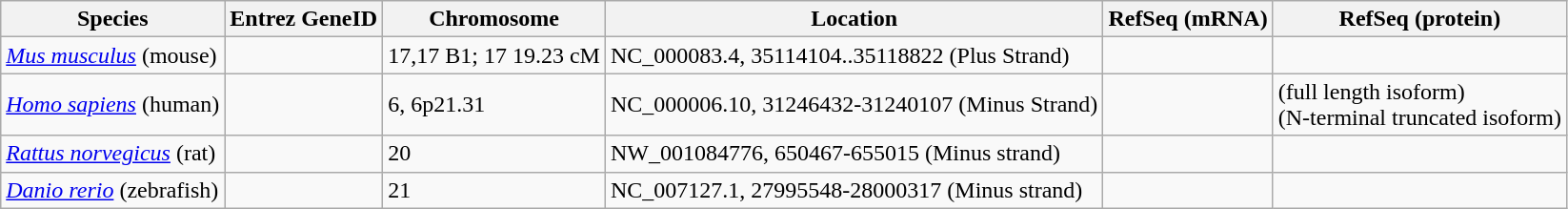<table class="wikitable">
<tr>
<th>Species</th>
<th>Entrez GeneID</th>
<th>Chromosome</th>
<th>Location</th>
<th>RefSeq (mRNA)</th>
<th>RefSeq (protein)</th>
</tr>
<tr>
<td><em><a href='#'>Mus musculus</a></em> (mouse)</td>
<td></td>
<td>17,17 B1; 17 19.23 cM</td>
<td>NC_000083.4, 35114104..35118822 (Plus Strand)</td>
<td></td>
<td></td>
</tr>
<tr>
<td><em><a href='#'>Homo sapiens</a></em> (human)</td>
<td></td>
<td>6, 6p21.31</td>
<td>NC_000006.10, 31246432-31240107 (Minus Strand)</td>
<td></td>
<td>  (full length isoform) <br>  (N-terminal truncated isoform)</td>
</tr>
<tr>
<td><em><a href='#'>Rattus norvegicus</a></em> (rat)</td>
<td></td>
<td>20</td>
<td>NW_001084776, 650467-655015 (Minus strand)</td>
<td></td>
<td></td>
</tr>
<tr>
<td><em><a href='#'>Danio rerio</a></em> (zebrafish)</td>
<td></td>
<td>21</td>
<td>NC_007127.1, 27995548-28000317 (Minus strand)</td>
<td></td>
<td></td>
</tr>
</table>
